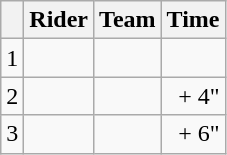<table class="wikitable">
<tr>
<th></th>
<th>Rider</th>
<th>Team</th>
<th>Time</th>
</tr>
<tr>
<td>1</td>
<td> </td>
<td></td>
<td align="right"></td>
</tr>
<tr>
<td>2</td>
<td></td>
<td></td>
<td align="right">+ 4"</td>
</tr>
<tr>
<td>3</td>
<td></td>
<td></td>
<td align="right">+ 6"</td>
</tr>
</table>
